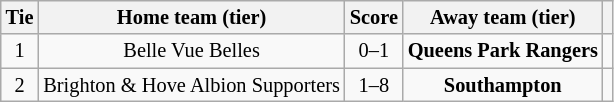<table class="wikitable" style="text-align:center; font-size:85%">
<tr>
<th>Tie</th>
<th>Home team (tier)</th>
<th>Score</th>
<th>Away team (tier)</th>
<th></th>
</tr>
<tr>
<td align="center">1</td>
<td>Belle Vue Belles</td>
<td align="center">0–1</td>
<td><strong>Queens Park Rangers</strong></td>
<td></td>
</tr>
<tr>
<td align="center">2</td>
<td>Brighton & Hove Albion Supporters</td>
<td align="center">1–8</td>
<td><strong>Southampton</strong></td>
<td></td>
</tr>
</table>
